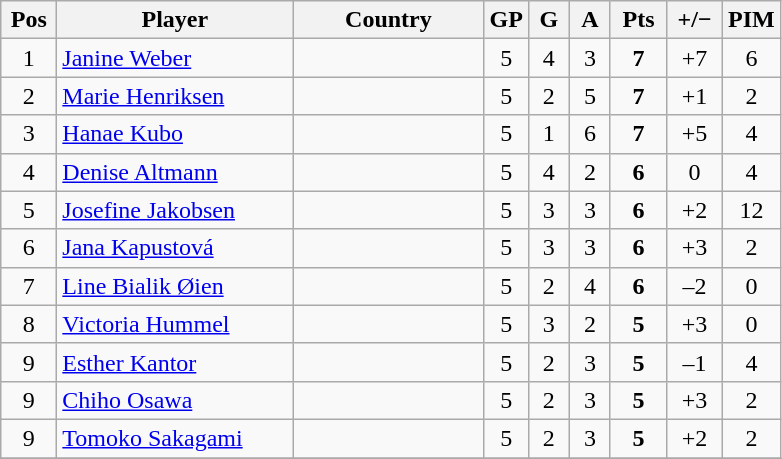<table class="wikitable sortable" style="text-align: center;">
<tr>
<th width=30>Pos</th>
<th width=150>Player</th>
<th width=120>Country</th>
<th width=20>GP</th>
<th width=20>G</th>
<th width=20>A</th>
<th width=30>Pts</th>
<th width=30>+/−</th>
<th width=30>PIM</th>
</tr>
<tr>
<td>1</td>
<td align=left><a href='#'>Janine Weber</a></td>
<td align=left></td>
<td>5</td>
<td>4</td>
<td>3</td>
<td><strong>7</strong></td>
<td>+7</td>
<td>6</td>
</tr>
<tr>
<td>2</td>
<td align=left><a href='#'>Marie Henriksen</a></td>
<td align=left></td>
<td>5</td>
<td>2</td>
<td>5</td>
<td><strong>7</strong></td>
<td>+1</td>
<td>2</td>
</tr>
<tr>
<td>3</td>
<td align=left><a href='#'>Hanae Kubo</a></td>
<td align=left></td>
<td>5</td>
<td>1</td>
<td>6</td>
<td><strong>7</strong></td>
<td>+5</td>
<td>4</td>
</tr>
<tr>
<td>4</td>
<td align=left><a href='#'>Denise Altmann</a></td>
<td align=left></td>
<td>5</td>
<td>4</td>
<td>2</td>
<td><strong>6</strong></td>
<td>0</td>
<td>4</td>
</tr>
<tr>
<td>5</td>
<td align=left><a href='#'>Josefine Jakobsen</a></td>
<td align=left></td>
<td>5</td>
<td>3</td>
<td>3</td>
<td><strong>6</strong></td>
<td>+2</td>
<td>12</td>
</tr>
<tr>
<td>6</td>
<td align=left><a href='#'>Jana Kapustová</a></td>
<td align=left></td>
<td>5</td>
<td>3</td>
<td>3</td>
<td><strong>6</strong></td>
<td>+3</td>
<td>2</td>
</tr>
<tr>
<td>7</td>
<td align=left><a href='#'>Line Bialik Øien</a></td>
<td align=left></td>
<td>5</td>
<td>2</td>
<td>4</td>
<td><strong>6</strong></td>
<td>–2</td>
<td>0</td>
</tr>
<tr>
<td>8</td>
<td align=left><a href='#'>Victoria Hummel</a></td>
<td align=left></td>
<td>5</td>
<td>3</td>
<td>2</td>
<td><strong>5</strong></td>
<td>+3</td>
<td>0</td>
</tr>
<tr>
<td>9</td>
<td align=left><a href='#'>Esther Kantor</a></td>
<td align=left></td>
<td>5</td>
<td>2</td>
<td>3</td>
<td><strong>5</strong></td>
<td>–1</td>
<td>4</td>
</tr>
<tr>
<td>9</td>
<td align=left><a href='#'>Chiho Osawa</a></td>
<td align=left></td>
<td>5</td>
<td>2</td>
<td>3</td>
<td><strong>5</strong></td>
<td>+3</td>
<td>2</td>
</tr>
<tr>
<td>9</td>
<td align=left><a href='#'>Tomoko Sakagami</a></td>
<td align=left></td>
<td>5</td>
<td>2</td>
<td>3</td>
<td><strong>5</strong></td>
<td>+2</td>
<td>2</td>
</tr>
<tr>
</tr>
</table>
